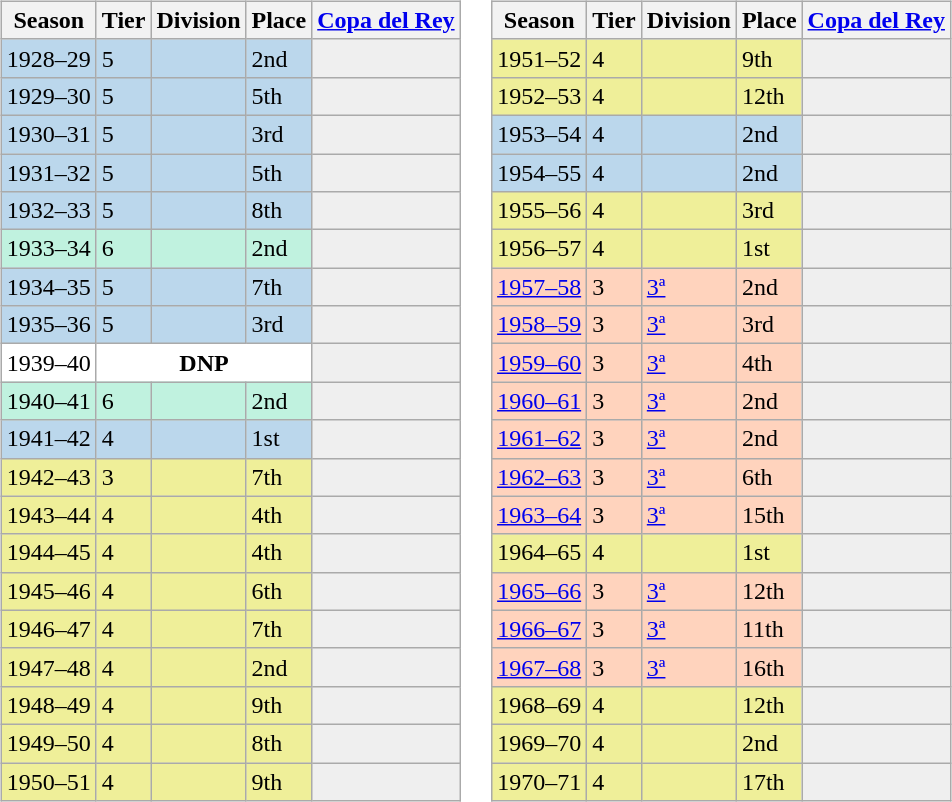<table>
<tr>
<td valign="top" width=0%><br><table class="wikitable">
<tr style="background:#f0f6fa;">
<th>Season</th>
<th>Tier</th>
<th>Division</th>
<th>Place</th>
<th><a href='#'>Copa del Rey</a></th>
</tr>
<tr>
<td style="background:#BBD7EC;">1928–29</td>
<td style="background:#BBD7EC;">5</td>
<td style="background:#BBD7EC;"></td>
<td style="background:#BBD7EC;">2nd</td>
<th style="background:#efefef;"></th>
</tr>
<tr>
<td style="background:#BBD7EC;">1929–30</td>
<td style="background:#BBD7EC;">5</td>
<td style="background:#BBD7EC;"></td>
<td style="background:#BBD7EC;">5th</td>
<th style="background:#efefef;"></th>
</tr>
<tr>
<td style="background:#BBD7EC;">1930–31</td>
<td style="background:#BBD7EC;">5</td>
<td style="background:#BBD7EC;"></td>
<td style="background:#BBD7EC;">3rd</td>
<th style="background:#efefef;"></th>
</tr>
<tr>
<td style="background:#BBD7EC;">1931–32</td>
<td style="background:#BBD7EC;">5</td>
<td style="background:#BBD7EC;"></td>
<td style="background:#BBD7EC;">5th</td>
<th style="background:#efefef;"></th>
</tr>
<tr>
<td style="background:#BBD7EC;">1932–33</td>
<td style="background:#BBD7EC;">5</td>
<td style="background:#BBD7EC;"></td>
<td style="background:#BBD7EC;">8th</td>
<th style="background:#efefef;"></th>
</tr>
<tr>
<td style="background:#C0F2DF;">1933–34</td>
<td style="background:#C0F2DF;">6</td>
<td style="background:#C0F2DF;"></td>
<td style="background:#C0F2DF;">2nd</td>
<th style="background:#efefef;"></th>
</tr>
<tr>
<td style="background:#BBD7EC;">1934–35</td>
<td style="background:#BBD7EC;">5</td>
<td style="background:#BBD7EC;"></td>
<td style="background:#BBD7EC;">7th</td>
<th style="background:#efefef;"></th>
</tr>
<tr>
<td style="background:#BBD7EC;">1935–36</td>
<td style="background:#BBD7EC;">5</td>
<td style="background:#BBD7EC;"></td>
<td style="background:#BBD7EC;">3rd</td>
<th style="background:#efefef;"></th>
</tr>
<tr>
<td style="background:#FFFFFF;">1939–40</td>
<th style="background:#FFFFFF;" colspan="3">DNP</th>
<th style="background:#efefef;"></th>
</tr>
<tr>
<td style="background:#C0F2DF;">1940–41</td>
<td style="background:#C0F2DF;">6</td>
<td style="background:#C0F2DF;"></td>
<td style="background:#C0F2DF;">2nd</td>
<th style="background:#efefef;"></th>
</tr>
<tr>
<td style="background:#BBD7EC;">1941–42</td>
<td style="background:#BBD7EC;">4</td>
<td style="background:#BBD7EC;"></td>
<td style="background:#BBD7EC;">1st</td>
<th style="background:#efefef;"></th>
</tr>
<tr>
<td style="background:#EFEF99;">1942–43</td>
<td style="background:#EFEF99;">3</td>
<td style="background:#EFEF99;"></td>
<td style="background:#EFEF99;">7th</td>
<th style="background:#efefef;"></th>
</tr>
<tr>
<td style="background:#EFEF99;">1943–44</td>
<td style="background:#EFEF99;">4</td>
<td style="background:#EFEF99;"></td>
<td style="background:#EFEF99;">4th</td>
<th style="background:#efefef;"></th>
</tr>
<tr>
<td style="background:#EFEF99;">1944–45</td>
<td style="background:#EFEF99;">4</td>
<td style="background:#EFEF99;"></td>
<td style="background:#EFEF99;">4th</td>
<th style="background:#efefef;"></th>
</tr>
<tr>
<td style="background:#EFEF99;">1945–46</td>
<td style="background:#EFEF99;">4</td>
<td style="background:#EFEF99;"></td>
<td style="background:#EFEF99;">6th</td>
<th style="background:#efefef;"></th>
</tr>
<tr>
<td style="background:#EFEF99;">1946–47</td>
<td style="background:#EFEF99;">4</td>
<td style="background:#EFEF99;"></td>
<td style="background:#EFEF99;">7th</td>
<th style="background:#efefef;"></th>
</tr>
<tr>
<td style="background:#EFEF99;">1947–48</td>
<td style="background:#EFEF99;">4</td>
<td style="background:#EFEF99;"></td>
<td style="background:#EFEF99;">2nd</td>
<th style="background:#efefef;"></th>
</tr>
<tr>
<td style="background:#EFEF99;">1948–49</td>
<td style="background:#EFEF99;">4</td>
<td style="background:#EFEF99;"></td>
<td style="background:#EFEF99;">9th</td>
<th style="background:#efefef;"></th>
</tr>
<tr>
<td style="background:#EFEF99;">1949–50</td>
<td style="background:#EFEF99;">4</td>
<td style="background:#EFEF99;"></td>
<td style="background:#EFEF99;">8th</td>
<th style="background:#efefef;"></th>
</tr>
<tr>
<td style="background:#EFEF99;">1950–51</td>
<td style="background:#EFEF99;">4</td>
<td style="background:#EFEF99;"></td>
<td style="background:#EFEF99;">9th</td>
<th style="background:#efefef;"></th>
</tr>
</table>
</td>
<td valign="top" width=0%><br><table class="wikitable">
<tr style="background:#f0f6fa;">
<th>Season</th>
<th>Tier</th>
<th>Division</th>
<th>Place</th>
<th><a href='#'>Copa del Rey</a></th>
</tr>
<tr>
<td style="background:#EFEF99;">1951–52</td>
<td style="background:#EFEF99;">4</td>
<td style="background:#EFEF99;"></td>
<td style="background:#EFEF99;">9th</td>
<th style="background:#efefef;"></th>
</tr>
<tr>
<td style="background:#EFEF99;">1952–53</td>
<td style="background:#EFEF99;">4</td>
<td style="background:#EFEF99;"></td>
<td style="background:#EFEF99;">12th</td>
<th style="background:#efefef;"></th>
</tr>
<tr>
<td style="background:#BBD7EC;">1953–54</td>
<td style="background:#BBD7EC;">4</td>
<td style="background:#BBD7EC;"></td>
<td style="background:#BBD7EC;">2nd</td>
<th style="background:#efefef;"></th>
</tr>
<tr>
<td style="background:#BBD7EC;">1954–55</td>
<td style="background:#BBD7EC;">4</td>
<td style="background:#BBD7EC;"></td>
<td style="background:#BBD7EC;">2nd</td>
<th style="background:#efefef;"></th>
</tr>
<tr>
<td style="background:#EFEF99;">1955–56</td>
<td style="background:#EFEF99;">4</td>
<td style="background:#EFEF99;"></td>
<td style="background:#EFEF99;">3rd</td>
<th style="background:#efefef;"></th>
</tr>
<tr>
<td style="background:#EFEF99;">1956–57</td>
<td style="background:#EFEF99;">4</td>
<td style="background:#EFEF99;"></td>
<td style="background:#EFEF99;">1st</td>
<th style="background:#efefef;"></th>
</tr>
<tr>
<td style="background:#FFD3BD;"><a href='#'>1957–58</a></td>
<td style="background:#FFD3BD;">3</td>
<td style="background:#FFD3BD;"><a href='#'>3ª</a></td>
<td style="background:#FFD3BD;">2nd</td>
<td style="background:#efefef;"></td>
</tr>
<tr>
<td style="background:#FFD3BD;"><a href='#'>1958–59</a></td>
<td style="background:#FFD3BD;">3</td>
<td style="background:#FFD3BD;"><a href='#'>3ª</a></td>
<td style="background:#FFD3BD;">3rd</td>
<td style="background:#efefef;"></td>
</tr>
<tr>
<td style="background:#FFD3BD;"><a href='#'>1959–60</a></td>
<td style="background:#FFD3BD;">3</td>
<td style="background:#FFD3BD;"><a href='#'>3ª</a></td>
<td style="background:#FFD3BD;">4th</td>
<td style="background:#efefef;"></td>
</tr>
<tr>
<td style="background:#FFD3BD;"><a href='#'>1960–61</a></td>
<td style="background:#FFD3BD;">3</td>
<td style="background:#FFD3BD;"><a href='#'>3ª</a></td>
<td style="background:#FFD3BD;">2nd</td>
<td style="background:#efefef;"></td>
</tr>
<tr>
<td style="background:#FFD3BD;"><a href='#'>1961–62</a></td>
<td style="background:#FFD3BD;">3</td>
<td style="background:#FFD3BD;"><a href='#'>3ª</a></td>
<td style="background:#FFD3BD;">2nd</td>
<td style="background:#efefef;"></td>
</tr>
<tr>
<td style="background:#FFD3BD;"><a href='#'>1962–63</a></td>
<td style="background:#FFD3BD;">3</td>
<td style="background:#FFD3BD;"><a href='#'>3ª</a></td>
<td style="background:#FFD3BD;">6th</td>
<td style="background:#efefef;"></td>
</tr>
<tr>
<td style="background:#FFD3BD;"><a href='#'>1963–64</a></td>
<td style="background:#FFD3BD;">3</td>
<td style="background:#FFD3BD;"><a href='#'>3ª</a></td>
<td style="background:#FFD3BD;">15th</td>
<td style="background:#efefef;"></td>
</tr>
<tr>
<td style="background:#EFEF99;">1964–65</td>
<td style="background:#EFEF99;">4</td>
<td style="background:#EFEF99;"></td>
<td style="background:#EFEF99;">1st</td>
<th style="background:#efefef;"></th>
</tr>
<tr>
<td style="background:#FFD3BD;"><a href='#'>1965–66</a></td>
<td style="background:#FFD3BD;">3</td>
<td style="background:#FFD3BD;"><a href='#'>3ª</a></td>
<td style="background:#FFD3BD;">12th</td>
<td style="background:#efefef;"></td>
</tr>
<tr>
<td style="background:#FFD3BD;"><a href='#'>1966–67</a></td>
<td style="background:#FFD3BD;">3</td>
<td style="background:#FFD3BD;"><a href='#'>3ª</a></td>
<td style="background:#FFD3BD;">11th</td>
<td style="background:#efefef;"></td>
</tr>
<tr>
<td style="background:#FFD3BD;"><a href='#'>1967–68</a></td>
<td style="background:#FFD3BD;">3</td>
<td style="background:#FFD3BD;"><a href='#'>3ª</a></td>
<td style="background:#FFD3BD;">16th</td>
<td style="background:#efefef;"></td>
</tr>
<tr>
<td style="background:#EFEF99;">1968–69</td>
<td style="background:#EFEF99;">4</td>
<td style="background:#EFEF99;"></td>
<td style="background:#EFEF99;">12th</td>
<th style="background:#efefef;"></th>
</tr>
<tr>
<td style="background:#EFEF99;">1969–70</td>
<td style="background:#EFEF99;">4</td>
<td style="background:#EFEF99;"></td>
<td style="background:#EFEF99;">2nd</td>
<th style="background:#efefef;"></th>
</tr>
<tr>
<td style="background:#EFEF99;">1970–71</td>
<td style="background:#EFEF99;">4</td>
<td style="background:#EFEF99;"></td>
<td style="background:#EFEF99;">17th</td>
<th style="background:#efefef;"></th>
</tr>
</table>
</td>
</tr>
</table>
